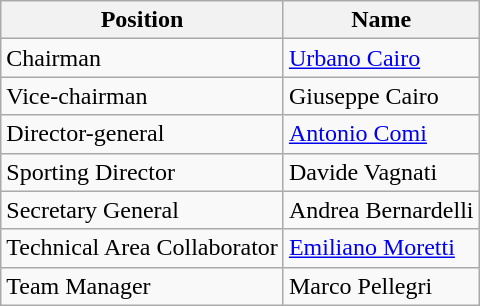<table class="wikitable">
<tr>
<th>Position</th>
<th>Name</th>
</tr>
<tr>
<td>Chairman</td>
<td> <a href='#'>Urbano Cairo</a></td>
</tr>
<tr>
<td>Vice-chairman</td>
<td> Giuseppe Cairo</td>
</tr>
<tr>
<td>Director-general</td>
<td> <a href='#'>Antonio Comi</a></td>
</tr>
<tr>
<td>Sporting Director</td>
<td> Davide Vagnati</td>
</tr>
<tr>
<td>Secretary General</td>
<td> Andrea Bernardelli</td>
</tr>
<tr>
<td>Technical Area Collaborator</td>
<td> <a href='#'>Emiliano Moretti</a></td>
</tr>
<tr>
<td>Team Manager</td>
<td> Marco Pellegri</td>
</tr>
</table>
